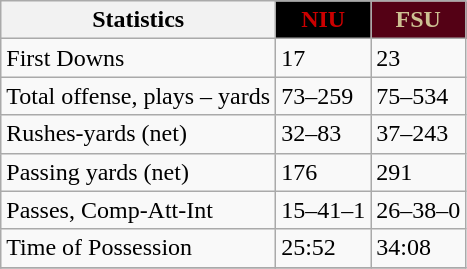<table class="wikitable">
<tr>
<th>Statistics</th>
<th style="background:#000000; color:#cc0000">NIU</th>
<th style="background:#540115; color:#cdc092">FSU</th>
</tr>
<tr>
<td>First Downs</td>
<td>17</td>
<td>23</td>
</tr>
<tr>
<td>Total offense, plays – yards</td>
<td>73–259</td>
<td>75–534</td>
</tr>
<tr>
<td>Rushes-yards (net)</td>
<td>32–83</td>
<td>37–243</td>
</tr>
<tr>
<td>Passing yards (net)</td>
<td>176</td>
<td>291</td>
</tr>
<tr>
<td>Passes, Comp-Att-Int</td>
<td>15–41–1</td>
<td>26–38–0</td>
</tr>
<tr>
<td>Time of Possession</td>
<td>25:52</td>
<td>34:08</td>
</tr>
<tr>
</tr>
</table>
